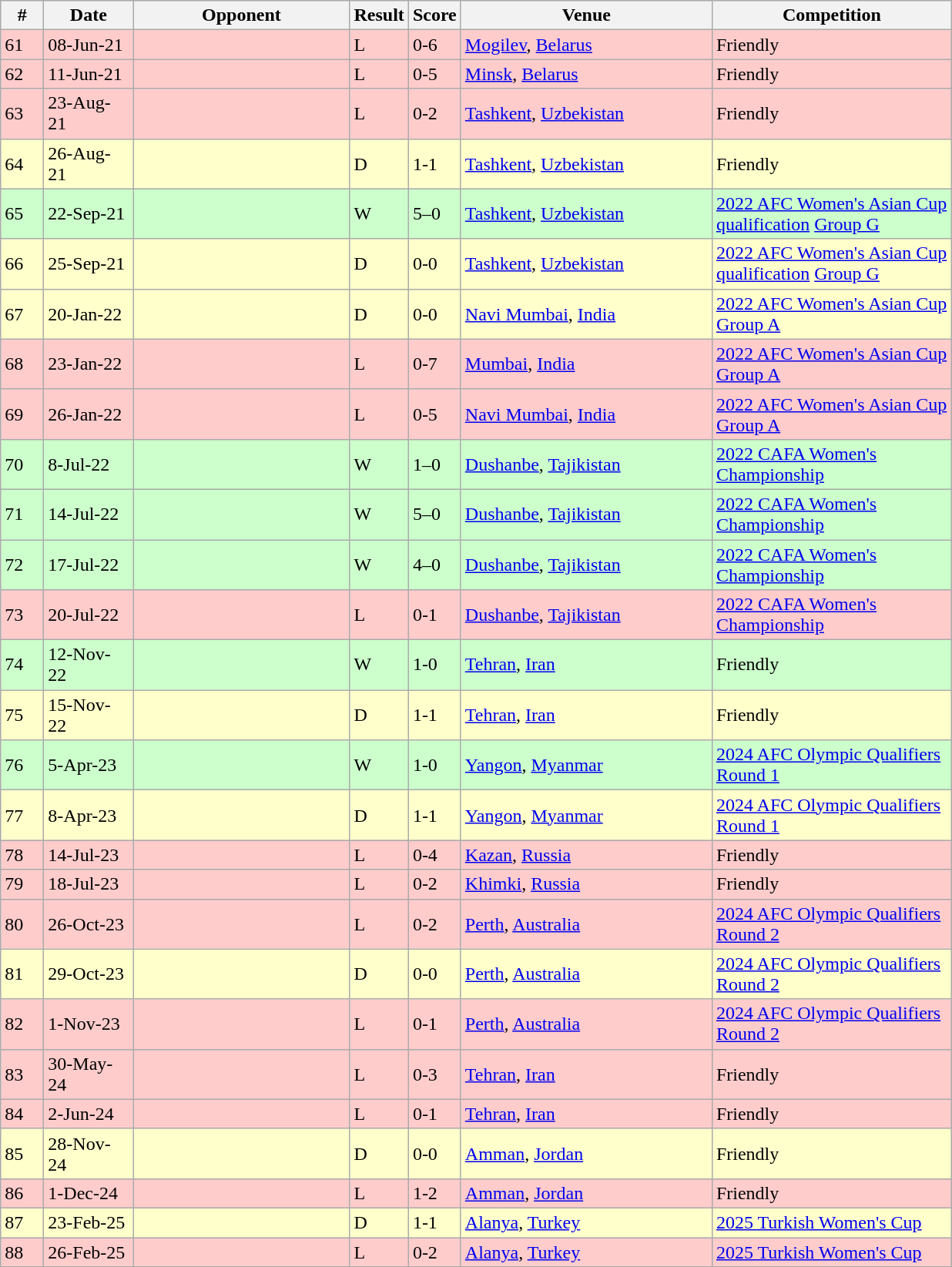<table class="wikitable">
<tr>
<th width=30>#</th>
<th width=70>Date</th>
<th width=180>Opponent</th>
<th>Result</th>
<th>Score</th>
<th width=210>Venue</th>
<th width=200>Competition</th>
</tr>
<tr bgcolor=#FFCCCC>
<td>61</td>
<td>08-Jun-21</td>
<td></td>
<td>L</td>
<td>0-6</td>
<td><a href='#'>Mogilev</a>, <a href='#'>Belarus</a></td>
<td>Friendly</td>
</tr>
<tr bgcolor=#FFCCCC>
<td>62</td>
<td>11-Jun-21</td>
<td></td>
<td>L</td>
<td>0-5</td>
<td><a href='#'>Minsk</a>, <a href='#'>Belarus</a></td>
<td>Friendly</td>
</tr>
<tr bgcolor=#FFCCCC>
<td>63</td>
<td>23-Aug-21</td>
<td></td>
<td>L</td>
<td>0-2</td>
<td><a href='#'>Tashkent</a>, <a href='#'>Uzbekistan</a></td>
<td>Friendly</td>
</tr>
<tr bgcolor=#FFFFCC>
<td>64</td>
<td>26-Aug-21</td>
<td></td>
<td>D</td>
<td>1-1</td>
<td><a href='#'>Tashkent</a>, <a href='#'>Uzbekistan</a></td>
<td>Friendly</td>
</tr>
<tr bgcolor=#CCFFCC>
<td>65</td>
<td>22-Sep-21</td>
<td></td>
<td>W</td>
<td>5–0</td>
<td><a href='#'>Tashkent</a>, <a href='#'>Uzbekistan</a></td>
<td><a href='#'>2022 AFC Women's Asian Cup qualification</a> <a href='#'>Group G</a></td>
</tr>
<tr bgcolor=#FFFFCC>
<td>66</td>
<td>25-Sep-21</td>
<td></td>
<td>D</td>
<td>0-0</td>
<td><a href='#'>Tashkent</a>, <a href='#'>Uzbekistan</a></td>
<td><a href='#'>2022 AFC Women's Asian Cup qualification</a> <a href='#'>Group G</a></td>
</tr>
<tr bgcolor=#FFFFCC>
<td>67</td>
<td>20-Jan-22</td>
<td></td>
<td>D</td>
<td>0-0</td>
<td><a href='#'>Navi Mumbai</a>, <a href='#'>India</a></td>
<td><a href='#'>2022 AFC Women's Asian Cup</a> <a href='#'>Group A</a></td>
</tr>
<tr bgcolor=#FFCCCC>
<td>68</td>
<td>23-Jan-22</td>
<td></td>
<td>L</td>
<td>0-7</td>
<td><a href='#'>Mumbai</a>, <a href='#'>India</a></td>
<td><a href='#'>2022 AFC Women's Asian Cup</a> <a href='#'>Group A</a></td>
</tr>
<tr bgcolor=#FFCCCC>
<td>69</td>
<td>26-Jan-22</td>
<td></td>
<td>L</td>
<td>0-5</td>
<td><a href='#'>Navi Mumbai</a>, <a href='#'>India</a></td>
<td><a href='#'>2022 AFC Women's Asian Cup</a> <a href='#'>Group A</a></td>
</tr>
<tr bgcolor=#CCFFCC>
<td>70</td>
<td>8-Jul-22</td>
<td></td>
<td>W</td>
<td>1–0</td>
<td><a href='#'>Dushanbe</a>, <a href='#'>Tajikistan</a></td>
<td><a href='#'>2022 CAFA Women's Championship</a></td>
</tr>
<tr bgcolor=#CCFFCC>
<td>71</td>
<td>14-Jul-22</td>
<td></td>
<td>W</td>
<td>5–0</td>
<td><a href='#'>Dushanbe</a>, <a href='#'>Tajikistan</a></td>
<td><a href='#'>2022 CAFA Women's Championship</a></td>
</tr>
<tr bgcolor=#CCFFCC>
<td>72</td>
<td>17-Jul-22</td>
<td></td>
<td>W</td>
<td>4–0</td>
<td><a href='#'>Dushanbe</a>, <a href='#'>Tajikistan</a></td>
<td><a href='#'>2022 CAFA Women's Championship</a></td>
</tr>
<tr bgcolor=#FFCCCC>
<td>73</td>
<td>20-Jul-22</td>
<td></td>
<td>L</td>
<td>0-1</td>
<td><a href='#'>Dushanbe</a>, <a href='#'>Tajikistan</a></td>
<td><a href='#'>2022 CAFA Women's Championship</a></td>
</tr>
<tr bgcolor=#CCFFCC>
<td>74</td>
<td>12-Nov-22</td>
<td></td>
<td>W</td>
<td>1-0</td>
<td><a href='#'>Tehran</a>, <a href='#'>Iran</a></td>
<td>Friendly</td>
</tr>
<tr bgcolor=#FFFFCC>
<td>75</td>
<td>15-Nov-22</td>
<td></td>
<td>D</td>
<td>1-1</td>
<td><a href='#'>Tehran</a>, <a href='#'>Iran</a></td>
<td>Friendly</td>
</tr>
<tr bgcolor=#CCFFCC>
<td>76</td>
<td>5-Apr-23</td>
<td></td>
<td>W</td>
<td>1-0</td>
<td><a href='#'>Yangon</a>, <a href='#'>Myanmar</a></td>
<td><a href='#'>2024 AFC Olympic Qualifiers Round 1</a></td>
</tr>
<tr bgcolor=#FFFFCC>
<td>77</td>
<td>8-Apr-23</td>
<td></td>
<td>D</td>
<td>1-1</td>
<td><a href='#'>Yangon</a>, <a href='#'>Myanmar</a></td>
<td><a href='#'>2024 AFC Olympic Qualifiers Round 1</a></td>
</tr>
<tr bgcolor=#FFCCCC>
<td>78</td>
<td>14-Jul-23</td>
<td></td>
<td>L</td>
<td>0-4</td>
<td><a href='#'>Kazan</a>, <a href='#'>Russia</a></td>
<td>Friendly</td>
</tr>
<tr bgcolor=#FFCCCC>
<td>79</td>
<td>18-Jul-23</td>
<td></td>
<td>L</td>
<td>0-2</td>
<td><a href='#'>Khimki</a>, <a href='#'>Russia</a></td>
<td>Friendly</td>
</tr>
<tr bgcolor=#FFCCCC>
<td>80</td>
<td>26-Oct-23</td>
<td></td>
<td>L</td>
<td>0-2</td>
<td><a href='#'>Perth</a>, <a href='#'>Australia</a></td>
<td><a href='#'>2024 AFC Olympic Qualifiers Round 2</a></td>
</tr>
<tr bgcolor=#FFFFCC>
<td>81</td>
<td>29-Oct-23</td>
<td></td>
<td>D</td>
<td>0-0</td>
<td><a href='#'>Perth</a>, <a href='#'>Australia</a></td>
<td><a href='#'>2024 AFC Olympic Qualifiers Round 2</a></td>
</tr>
<tr bgcolor=#FFCCCC>
<td>82</td>
<td>1-Nov-23</td>
<td></td>
<td>L</td>
<td>0-1</td>
<td><a href='#'>Perth</a>, <a href='#'>Australia</a></td>
<td><a href='#'>2024 AFC Olympic Qualifiers Round 2</a></td>
</tr>
<tr bgcolor=#FFCCCC>
<td>83</td>
<td>30-May-24</td>
<td></td>
<td>L</td>
<td>0-3</td>
<td><a href='#'>Tehran</a>, <a href='#'>Iran</a></td>
<td>Friendly</td>
</tr>
<tr bgcolor=#FFCCCC>
<td>84</td>
<td>2-Jun-24</td>
<td></td>
<td>L</td>
<td>0-1</td>
<td><a href='#'>Tehran</a>, <a href='#'>Iran</a></td>
<td>Friendly</td>
</tr>
<tr bgcolor=#FFFFCC>
<td>85</td>
<td>28-Nov-24</td>
<td></td>
<td>D</td>
<td>0-0</td>
<td><a href='#'>Amman</a>, <a href='#'>Jordan</a></td>
<td>Friendly</td>
</tr>
<tr bgcolor=#FFCCCC>
<td>86</td>
<td>1-Dec-24</td>
<td></td>
<td>L</td>
<td>1-2</td>
<td><a href='#'>Amman</a>, <a href='#'>Jordan</a></td>
<td>Friendly</td>
</tr>
<tr bgcolor=#FFFFCC>
<td>87</td>
<td>23-Feb-25</td>
<td></td>
<td>D</td>
<td>1-1</td>
<td><a href='#'>Alanya</a>, <a href='#'>Turkey</a></td>
<td><a href='#'>2025 Turkish Women's Cup</a></td>
</tr>
<tr bgcolor=#FFCCCC>
<td>88</td>
<td>26-Feb-25</td>
<td></td>
<td>L</td>
<td>0-2</td>
<td><a href='#'>Alanya</a>, <a href='#'>Turkey</a></td>
<td><a href='#'>2025 Turkish Women's Cup</a></td>
</tr>
</table>
